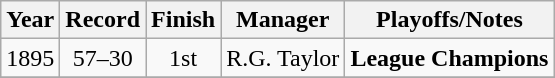<table class="wikitable" style="text-align:center">
<tr>
<th>Year</th>
<th>Record</th>
<th>Finish</th>
<th>Manager</th>
<th>Playoffs/Notes</th>
</tr>
<tr>
<td>1895</td>
<td>57–30</td>
<td>1st</td>
<td>R.G. Taylor</td>
<td><strong>League Champions</strong></td>
</tr>
<tr>
</tr>
</table>
